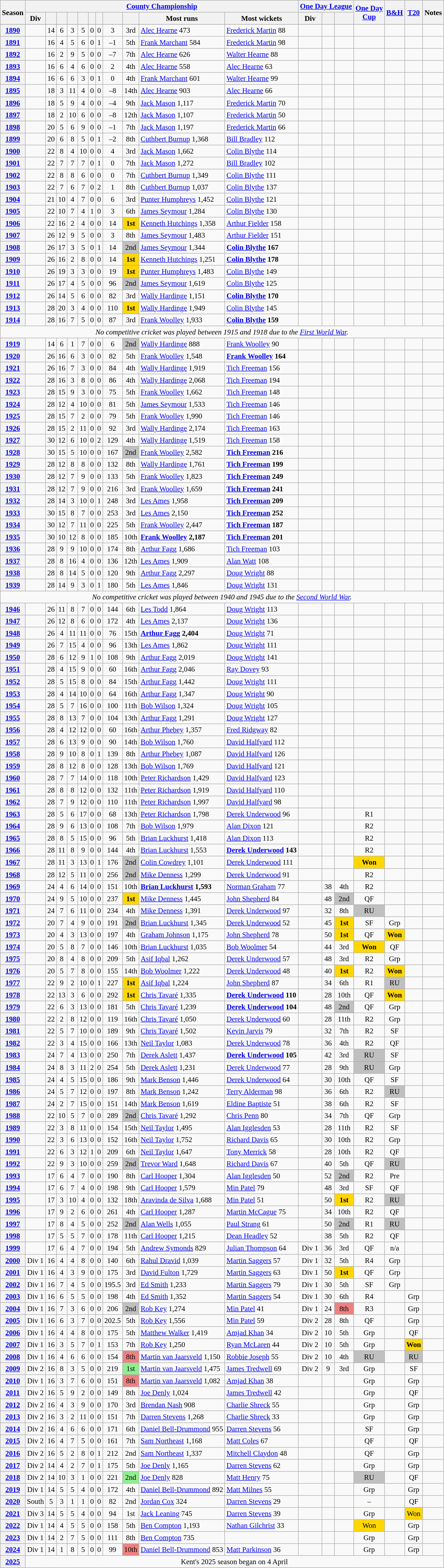<table class="wikitable" style="font-size: 95%; text-align: center">
<tr>
<th rowspan=2>Season</th>
<th colspan=11><a href='#'>County Championship</a></th>
<th colspan=3><a href='#'>One Day League</a></th>
<th rowspan=2><a href='#'>One Day<br>Cup</a></th>
<th rowspan=2><a href='#'>B&H</a></th>
<th rowspan=2><a href='#'>T20</a></th>
<th rowspan=2>Notes</th>
</tr>
<tr>
<th>Div</th>
<th></th>
<th></th>
<th></th>
<th></th>
<th></th>
<th></th>
<th></th>
<th></th>
<th>Most runs</th>
<th>Most wickets</th>
<th>Div</th>
<th></th>
<th></th>
</tr>
<tr>
</tr>
<tr>
<th><a href='#'>1890</a></th>
<td></td>
<td>14</td>
<td>6</td>
<td>3</td>
<td>5</td>
<td>0</td>
<td>0</td>
<td>3</td>
<td>3rd</td>
<td align=left><a href='#'>Alec Hearne</a> 473</td>
<td align=left><a href='#'>Frederick Martin</a> 88</td>
<td></td>
<td></td>
<td></td>
<td></td>
<td></td>
<td></td>
<td></td>
</tr>
<tr>
<th><a href='#'>1891</a></th>
<td></td>
<td>16</td>
<td>4</td>
<td>5</td>
<td>6</td>
<td>0</td>
<td>1</td>
<td>–1</td>
<td>5th</td>
<td align=left><a href='#'>Frank Marchant</a> 584</td>
<td align=left><a href='#'>Frederick Martin</a> 98</td>
<td></td>
<td></td>
<td></td>
<td></td>
<td></td>
<td></td>
<td></td>
</tr>
<tr>
<th><a href='#'>1892</a></th>
<td></td>
<td>16</td>
<td>2</td>
<td>9</td>
<td>5</td>
<td>0</td>
<td>0</td>
<td>–7</td>
<td>7th</td>
<td align=left><a href='#'>Alec Hearne</a> 626</td>
<td align=left><a href='#'>Walter Hearne</a> 88</td>
<td></td>
<td></td>
<td></td>
<td></td>
<td></td>
<td></td>
<td></td>
</tr>
<tr>
<th><a href='#'>1893</a></th>
<td></td>
<td>16</td>
<td>6</td>
<td>4</td>
<td>6</td>
<td>0</td>
<td>0</td>
<td>2</td>
<td>4th</td>
<td align=left><a href='#'>Alec Hearne</a> 558</td>
<td align=left><a href='#'>Alec Hearne</a> 63</td>
<td></td>
<td></td>
<td></td>
<td></td>
<td></td>
<td></td>
<td></td>
</tr>
<tr>
<th><a href='#'>1894</a></th>
<td></td>
<td>16</td>
<td>6</td>
<td>6</td>
<td>3</td>
<td>0</td>
<td>1</td>
<td>0</td>
<td>4th</td>
<td align=left><a href='#'>Frank Marchant</a> 601</td>
<td align=left><a href='#'>Walter Hearne</a> 99</td>
<td></td>
<td></td>
<td></td>
<td></td>
<td></td>
<td></td>
<td></td>
</tr>
<tr>
<th><a href='#'>1895</a></th>
<td></td>
<td>18</td>
<td>3</td>
<td>11</td>
<td>4</td>
<td>0</td>
<td>0</td>
<td>–8</td>
<td>14th</td>
<td align=left><a href='#'>Alec Hearne</a> 903</td>
<td align=left><a href='#'>Alec Hearne</a> 66</td>
<td></td>
<td></td>
<td></td>
<td></td>
<td></td>
<td></td>
<td></td>
</tr>
<tr>
<th><a href='#'>1896</a></th>
<td></td>
<td>18</td>
<td>5</td>
<td>9</td>
<td>4</td>
<td>0</td>
<td>0</td>
<td>–4</td>
<td>9th</td>
<td align=left><a href='#'>Jack Mason</a> 1,117</td>
<td align=left><a href='#'>Frederick Martin</a> 70</td>
<td></td>
<td></td>
<td></td>
<td></td>
<td></td>
<td></td>
<td></td>
</tr>
<tr>
<th><a href='#'>1897</a></th>
<td></td>
<td>18</td>
<td>2</td>
<td>10</td>
<td>6</td>
<td>0</td>
<td>0</td>
<td>–8</td>
<td>12th</td>
<td align=left><a href='#'>Jack Mason</a> 1,107</td>
<td align=left><a href='#'>Frederick Martin</a> 50</td>
<td></td>
<td></td>
<td></td>
<td></td>
<td></td>
<td></td>
<td></td>
</tr>
<tr>
<th><a href='#'>1898</a></th>
<td></td>
<td>20</td>
<td>5</td>
<td>6</td>
<td>9</td>
<td>0</td>
<td>0</td>
<td>–1</td>
<td>7th</td>
<td align=left><a href='#'>Jack Mason</a> 1,197</td>
<td align=left><a href='#'>Frederick Martin</a> 66</td>
<td></td>
<td></td>
<td></td>
<td></td>
<td></td>
<td></td>
<td></td>
</tr>
<tr>
<th><a href='#'>1899</a></th>
<td></td>
<td>20</td>
<td>6</td>
<td>8</td>
<td>5</td>
<td>0</td>
<td>1</td>
<td>–2</td>
<td>8th</td>
<td align=left><a href='#'>Cuthbert Burnup</a> 1,368</td>
<td align=left><a href='#'>Bill Bradley</a> 112</td>
<td></td>
<td></td>
<td></td>
<td></td>
<td></td>
<td></td>
<td></td>
</tr>
<tr>
<th><a href='#'>1900</a></th>
<td></td>
<td>22</td>
<td>8</td>
<td>4</td>
<td>10</td>
<td>0</td>
<td>0</td>
<td>4</td>
<td>3rd</td>
<td align=left><a href='#'>Jack Mason</a> 1,662</td>
<td align=left><a href='#'>Colin Blythe</a> 114</td>
<td></td>
<td></td>
<td></td>
<td></td>
<td></td>
<td></td>
<td></td>
</tr>
<tr>
<th><a href='#'>1901</a></th>
<td></td>
<td>22</td>
<td>7</td>
<td>7</td>
<td>7</td>
<td>0</td>
<td>1</td>
<td>0</td>
<td>7th</td>
<td align=left><a href='#'>Jack Mason</a> 1,272</td>
<td align=left><a href='#'>Bill Bradley</a> 102</td>
<td></td>
<td></td>
<td></td>
<td></td>
<td></td>
<td></td>
<td></td>
</tr>
<tr>
<th><a href='#'>1902</a></th>
<td></td>
<td>22</td>
<td>8</td>
<td>8</td>
<td>6</td>
<td>0</td>
<td>0</td>
<td>0</td>
<td>7th</td>
<td align=left><a href='#'>Cuthbert Burnup</a> 1,349</td>
<td align=left><a href='#'>Colin Blythe</a> 111</td>
<td></td>
<td></td>
<td></td>
<td></td>
<td></td>
<td></td>
<td></td>
</tr>
<tr>
<th><a href='#'>1903</a></th>
<td></td>
<td>22</td>
<td>7</td>
<td>6</td>
<td>7</td>
<td>0</td>
<td>2</td>
<td>1</td>
<td>8th</td>
<td align=left><a href='#'>Cuthbert Burnup</a> 1,037</td>
<td align=left><a href='#'>Colin Blythe</a> 137</td>
<td></td>
<td></td>
<td></td>
<td></td>
<td></td>
<td></td>
<td></td>
</tr>
<tr>
<th><a href='#'>1904</a></th>
<td></td>
<td>21</td>
<td>10</td>
<td>4</td>
<td>7</td>
<td>0</td>
<td>0</td>
<td>6</td>
<td>3rd</td>
<td align=left><a href='#'>Punter Humphreys</a> 1,452</td>
<td align=left><a href='#'>Colin Blythe</a> 121</td>
<td></td>
<td></td>
<td></td>
<td></td>
<td></td>
<td></td>
<td></td>
</tr>
<tr>
<th><a href='#'>1905</a></th>
<td></td>
<td>22</td>
<td>10</td>
<td>7</td>
<td>4</td>
<td>1</td>
<td>0</td>
<td>3</td>
<td>6th</td>
<td align=left><a href='#'>James Seymour</a> 1,284</td>
<td align=left><a href='#'>Colin Blythe</a> 130</td>
<td></td>
<td></td>
<td></td>
<td></td>
<td></td>
<td></td>
<td></td>
</tr>
<tr>
<th><a href='#'>1906</a></th>
<td></td>
<td>22</td>
<td>16</td>
<td>2</td>
<td>4</td>
<td>0</td>
<td>0</td>
<td>14</td>
<td bgcolor=gold><strong>1st</strong></td>
<td align=left><a href='#'>Kenneth Hutchings</a> 1,358</td>
<td align=left><a href='#'>Arthur Fielder</a> 158</td>
<td></td>
<td></td>
<td></td>
<td></td>
<td></td>
<td></td>
<td></td>
</tr>
<tr>
<th><a href='#'>1907</a></th>
<td></td>
<td>26</td>
<td>12</td>
<td>9</td>
<td>5</td>
<td>0</td>
<td>0</td>
<td>3</td>
<td>8th</td>
<td align=left><a href='#'>James Seymour</a> 1,483</td>
<td align=left><a href='#'>Arthur Fielder</a> 151</td>
<td></td>
<td></td>
<td></td>
<td></td>
<td></td>
<td></td>
<td></td>
</tr>
<tr>
<th><a href='#'>1908</a></th>
<td></td>
<td>26</td>
<td>17</td>
<td>3</td>
<td>5</td>
<td>0</td>
<td>1</td>
<td>14</td>
<td bgcolor=silver>2nd</td>
<td align=left><a href='#'>James Seymour</a> 1,344</td>
<td align=left><strong><a href='#'>Colin Blythe</a> 167</strong></td>
<td></td>
<td></td>
<td></td>
<td></td>
<td></td>
<td></td>
<td></td>
</tr>
<tr>
<th><a href='#'>1909</a></th>
<td></td>
<td>26</td>
<td>16</td>
<td>2</td>
<td>8</td>
<td>0</td>
<td>0</td>
<td>14</td>
<td bgcolor=gold><strong>1st</strong></td>
<td align=left><a href='#'>Kenneth Hutchings</a> 1,251</td>
<td align=left><strong><a href='#'>Colin Blythe</a> 178</strong></td>
<td></td>
<td></td>
<td></td>
<td></td>
<td></td>
<td></td>
<td></td>
</tr>
<tr>
<th><a href='#'>1910</a></th>
<td></td>
<td>26</td>
<td>19</td>
<td>3</td>
<td>3</td>
<td>0</td>
<td>0</td>
<td>19</td>
<td bgcolor=gold><strong>1st</strong></td>
<td align=left><a href='#'>Punter Humphreys</a> 1,483</td>
<td align=left><a href='#'>Colin Blythe</a> 149</td>
<td></td>
<td></td>
<td></td>
<td></td>
<td></td>
<td></td>
<td></td>
</tr>
<tr>
<th><a href='#'>1911</a></th>
<td></td>
<td>26</td>
<td>17</td>
<td>4</td>
<td>5</td>
<td>0</td>
<td>0</td>
<td>96</td>
<td bgcolor=silver>2nd</td>
<td align=left><a href='#'>James Seymour</a> 1,619</td>
<td align=left><a href='#'>Colin Blythe</a> 125</td>
<td></td>
<td></td>
<td></td>
<td></td>
<td></td>
<td></td>
<td></td>
</tr>
<tr>
<th><a href='#'>1912</a></th>
<td></td>
<td>26</td>
<td>14</td>
<td>5</td>
<td>6</td>
<td>0</td>
<td>0</td>
<td>82</td>
<td>3rd</td>
<td align=left><a href='#'>Wally Hardinge</a> 1,151</td>
<td align=left><strong><a href='#'>Colin Blythe</a> 170</strong></td>
<td></td>
<td></td>
<td></td>
<td></td>
<td></td>
<td></td>
<td></td>
</tr>
<tr>
<th><a href='#'>1913</a></th>
<td></td>
<td>28</td>
<td>20</td>
<td>3</td>
<td>4</td>
<td>0</td>
<td>0</td>
<td>110</td>
<td bgcolor=gold><strong>1st</strong></td>
<td align=left><a href='#'>Wally Hardinge</a> 1,949</td>
<td align=left><a href='#'>Colin Blythe</a> 145</td>
<td></td>
<td></td>
<td></td>
<td></td>
<td></td>
<td></td>
<td></td>
</tr>
<tr>
<th><a href='#'>1914</a></th>
<td></td>
<td>28</td>
<td>16</td>
<td>7</td>
<td>5</td>
<td>0</td>
<td>0</td>
<td>87</td>
<td>3rd</td>
<td align=left><a href='#'>Frank Woolley</a> 1,933</td>
<td align=left><strong><a href='#'>Colin Blythe</a> 159</strong></td>
<td></td>
<td></td>
<td></td>
<td></td>
<td></td>
<td></td>
<td></td>
</tr>
<tr>
<td colspan=20><em>No competitive cricket was played between 1915 and 1918 due to the <a href='#'>First World War</a>.</em></td>
</tr>
<tr>
<th><a href='#'>1919</a></th>
<td></td>
<td>14</td>
<td>6</td>
<td>1</td>
<td>7</td>
<td>0</td>
<td>0</td>
<td>6</td>
<td bgcolor=silver>2nd</td>
<td align=left><a href='#'>Wally Hardinge</a> 888</td>
<td align=left><a href='#'>Frank Woolley</a> 90</td>
<td></td>
<td></td>
<td></td>
<td></td>
<td></td>
<td></td>
<td></td>
</tr>
<tr>
<th><a href='#'>1920</a></th>
<td></td>
<td>26</td>
<td>16</td>
<td>6</td>
<td>3</td>
<td>0</td>
<td>0</td>
<td>82</td>
<td>5th</td>
<td align=left><a href='#'>Frank Woolley</a> 1,548</td>
<td align=left><strong><a href='#'>Frank Woolley</a> 164</strong></td>
<td></td>
<td></td>
<td></td>
<td></td>
<td></td>
<td></td>
<td></td>
</tr>
<tr>
<th><a href='#'>1921</a></th>
<td></td>
<td>26</td>
<td>16</td>
<td>7</td>
<td>3</td>
<td>0</td>
<td>0</td>
<td>84</td>
<td>4th</td>
<td align=left><a href='#'>Wally Hardinge</a> 1,919</td>
<td align=left><a href='#'>Tich Freeman</a> 156</td>
<td></td>
<td></td>
<td></td>
<td></td>
<td></td>
<td></td>
<td></td>
</tr>
<tr>
<th><a href='#'>1922</a></th>
<td></td>
<td>28</td>
<td>16</td>
<td>3</td>
<td>8</td>
<td>0</td>
<td>0</td>
<td>86</td>
<td>4th</td>
<td align=left><a href='#'>Wally Hardinge</a> 2,068</td>
<td align=left><a href='#'>Tich Freeman</a> 194</td>
<td></td>
<td></td>
<td></td>
<td></td>
<td></td>
<td></td>
<td></td>
</tr>
<tr>
<th><a href='#'>1923</a></th>
<td></td>
<td>28</td>
<td>15</td>
<td>9</td>
<td>3</td>
<td>0</td>
<td>0</td>
<td>75</td>
<td>5th</td>
<td align=left><a href='#'>Frank Woolley</a> 1,662</td>
<td align=left><a href='#'>Tich Freeman</a> 148</td>
<td></td>
<td></td>
<td></td>
<td></td>
<td></td>
<td></td>
<td></td>
</tr>
<tr>
<th><a href='#'>1924</a></th>
<td></td>
<td>28</td>
<td>12</td>
<td>4</td>
<td>10</td>
<td>0</td>
<td>0</td>
<td>81</td>
<td>5th</td>
<td align=left><a href='#'>James Seymour</a> 1,533</td>
<td align=left><a href='#'>Tich Freeman</a> 146</td>
<td></td>
<td></td>
<td></td>
<td></td>
<td></td>
<td></td>
<td></td>
</tr>
<tr>
<th><a href='#'>1925</a></th>
<td></td>
<td>28</td>
<td>15</td>
<td>7</td>
<td>2</td>
<td>0</td>
<td>0</td>
<td>79</td>
<td>5th</td>
<td align=left><a href='#'>Frank Woolley</a> 1,990</td>
<td align=left><a href='#'>Tich Freeman</a> 146</td>
<td></td>
<td></td>
<td></td>
<td></td>
<td></td>
<td></td>
<td></td>
</tr>
<tr>
<th><a href='#'>1926</a></th>
<td></td>
<td>28</td>
<td>15</td>
<td>2</td>
<td>11</td>
<td>0</td>
<td>0</td>
<td>92</td>
<td>3rd</td>
<td align=left><a href='#'>Wally Hardinge</a> 2,174</td>
<td align=left><a href='#'>Tich Freeman</a> 163</td>
<td></td>
<td></td>
<td></td>
<td></td>
<td></td>
<td></td>
<td></td>
</tr>
<tr>
<th><a href='#'>1927</a></th>
<td></td>
<td>30</td>
<td>12</td>
<td>6</td>
<td>10</td>
<td>0</td>
<td>2</td>
<td>129</td>
<td>4th</td>
<td align=left><a href='#'>Wally Hardinge</a> 1,519</td>
<td align=left><a href='#'>Tich Freeman</a> 158</td>
<td></td>
<td></td>
<td></td>
<td></td>
<td></td>
<td></td>
<td></td>
</tr>
<tr>
<th><a href='#'>1928</a></th>
<td></td>
<td>30</td>
<td>15</td>
<td>5</td>
<td>10</td>
<td>0</td>
<td>0</td>
<td>167</td>
<td bgcolor=silver>2nd</td>
<td align=left><a href='#'>Frank Woolley</a> 2,582</td>
<td align=left><strong><a href='#'>Tich Freeman</a> 216</strong></td>
<td></td>
<td></td>
<td></td>
<td></td>
<td></td>
<td></td>
<td></td>
</tr>
<tr>
<th><a href='#'>1929</a></th>
<td></td>
<td>28</td>
<td>12</td>
<td>8</td>
<td>8</td>
<td>0</td>
<td>0</td>
<td>132</td>
<td>8th</td>
<td align=left><a href='#'>Wally Hardinge</a> 1,761</td>
<td align=left><strong><a href='#'>Tich Freeman</a> 199</strong></td>
<td></td>
<td></td>
<td></td>
<td></td>
<td></td>
<td></td>
<td></td>
</tr>
<tr>
<th><a href='#'>1930</a></th>
<td></td>
<td>28</td>
<td>12</td>
<td>7</td>
<td>9</td>
<td>0</td>
<td>0</td>
<td>133</td>
<td>5th</td>
<td align=left><a href='#'>Frank Woolley</a> 1,823</td>
<td align=left><strong><a href='#'>Tich Freeman</a> 249</strong></td>
<td></td>
<td></td>
<td></td>
<td></td>
<td></td>
<td></td>
<td></td>
</tr>
<tr>
<th><a href='#'>1931</a></th>
<td></td>
<td>28</td>
<td>12</td>
<td>7</td>
<td>9</td>
<td>0</td>
<td>0</td>
<td>216</td>
<td>3rd</td>
<td align=left><a href='#'>Frank Woolley</a> 1,659</td>
<td align=left><strong><a href='#'>Tich Freeman</a> 241</strong></td>
<td></td>
<td></td>
<td></td>
<td></td>
<td></td>
<td></td>
<td></td>
</tr>
<tr>
<th><a href='#'>1932</a></th>
<td></td>
<td>28</td>
<td>14</td>
<td>3</td>
<td>10</td>
<td>0</td>
<td>1</td>
<td>248</td>
<td>3rd</td>
<td align=left><a href='#'>Les Ames</a> 1,958</td>
<td align=left><strong><a href='#'>Tich Freeman</a> 209</strong></td>
<td></td>
<td></td>
<td></td>
<td></td>
<td></td>
<td></td>
<td></td>
</tr>
<tr>
<th><a href='#'>1933</a></th>
<td></td>
<td>30</td>
<td>15</td>
<td>8</td>
<td>7</td>
<td>0</td>
<td>0</td>
<td>253</td>
<td>3rd</td>
<td align=left><a href='#'>Les Ames</a> 2,150</td>
<td align=left><strong><a href='#'>Tich Freeman</a> 252</strong></td>
<td></td>
<td></td>
<td></td>
<td></td>
<td></td>
<td></td>
<td></td>
</tr>
<tr>
<th><a href='#'>1934</a></th>
<td></td>
<td>30</td>
<td>12</td>
<td>7</td>
<td>11</td>
<td>0</td>
<td>0</td>
<td>225</td>
<td>5th</td>
<td align=left><a href='#'>Frank Woolley</a> 2,447</td>
<td align=left><strong><a href='#'>Tich Freeman</a> 187</strong></td>
<td></td>
<td></td>
<td></td>
<td></td>
<td></td>
<td></td>
<td></td>
</tr>
<tr>
<th><a href='#'>1935</a></th>
<td></td>
<td>30</td>
<td>10</td>
<td>12</td>
<td>8</td>
<td>0</td>
<td>0</td>
<td>185</td>
<td>10th</td>
<td align=left><strong><a href='#'>Frank Woolley</a> 2,187</strong></td>
<td align=left><strong><a href='#'>Tich Freeman</a> 201</strong></td>
<td></td>
<td></td>
<td></td>
<td></td>
<td></td>
<td></td>
<td></td>
</tr>
<tr>
<th><a href='#'>1936</a></th>
<td></td>
<td>28</td>
<td>9</td>
<td>9</td>
<td>10</td>
<td>0</td>
<td>0</td>
<td>174</td>
<td>8th</td>
<td align=left><a href='#'>Arthur Fagg</a> 1,686</td>
<td align=left><a href='#'>Tich Freeman</a> 103</td>
<td></td>
<td></td>
<td></td>
<td></td>
<td></td>
<td></td>
<td></td>
</tr>
<tr>
<th><a href='#'>1937</a></th>
<td></td>
<td>28</td>
<td>8</td>
<td>16</td>
<td>4</td>
<td>0</td>
<td>0</td>
<td>136</td>
<td>12th</td>
<td align=left><a href='#'>Les Ames</a> 1,909</td>
<td align=left><a href='#'>Alan Watt</a> 108</td>
<td></td>
<td></td>
<td></td>
<td></td>
<td></td>
<td></td>
<td></td>
</tr>
<tr>
<th><a href='#'>1938</a></th>
<td></td>
<td>28</td>
<td>8</td>
<td>14</td>
<td>5</td>
<td>0</td>
<td>0</td>
<td>120</td>
<td>9th</td>
<td align=left><a href='#'>Arthur Fagg</a> 2,297</td>
<td align=left><a href='#'>Doug Wright</a> 88</td>
<td></td>
<td></td>
<td></td>
<td></td>
<td></td>
<td></td>
<td></td>
</tr>
<tr>
<th><a href='#'>1939</a></th>
<td></td>
<td>28</td>
<td>14</td>
<td>9</td>
<td>3</td>
<td>0</td>
<td>1</td>
<td>180</td>
<td>5th</td>
<td align=left><a href='#'>Les Ames</a> 1,846</td>
<td align=left><a href='#'>Doug Wright</a> 131</td>
<td></td>
<td></td>
<td></td>
<td></td>
<td></td>
<td></td>
<td></td>
</tr>
<tr>
<td colspan=20><em>No competitive cricket was played between 1940 and 1945 due to the <a href='#'>Second World War</a>.</em></td>
</tr>
<tr>
<th><a href='#'>1946</a></th>
<td></td>
<td>26</td>
<td>11</td>
<td>8</td>
<td>7</td>
<td>0</td>
<td>0</td>
<td>144</td>
<td>6th</td>
<td align=left><a href='#'>Les Todd</a> 1,864</td>
<td align=left><a href='#'>Doug Wright</a> 113</td>
<td></td>
<td></td>
<td></td>
<td></td>
<td></td>
<td></td>
<td></td>
</tr>
<tr>
<th><a href='#'>1947</a></th>
<td></td>
<td>26</td>
<td>12</td>
<td>8</td>
<td>6</td>
<td>0</td>
<td>0</td>
<td>172</td>
<td>4th</td>
<td align=left><a href='#'>Les Ames</a> 2,137</td>
<td align=left><a href='#'>Doug Wright</a> 136</td>
<td></td>
<td></td>
<td></td>
<td></td>
<td></td>
<td></td>
<td></td>
</tr>
<tr>
<th><a href='#'>1948</a></th>
<td></td>
<td>26</td>
<td>4</td>
<td>11</td>
<td>11</td>
<td>0</td>
<td>0</td>
<td>76</td>
<td>15th</td>
<td align=left><strong><a href='#'>Arthur Fagg</a> 2,404</strong></td>
<td align=left><a href='#'>Doug Wright</a> 71</td>
<td></td>
<td></td>
<td></td>
<td></td>
<td></td>
<td></td>
<td></td>
</tr>
<tr>
<th><a href='#'>1949</a></th>
<td></td>
<td>26</td>
<td>7</td>
<td>15</td>
<td>4</td>
<td>0</td>
<td>0</td>
<td>96</td>
<td>13th</td>
<td align=left><a href='#'>Les Ames</a> 1,862</td>
<td align=left><a href='#'>Doug Wright</a> 111</td>
<td></td>
<td></td>
<td></td>
<td></td>
<td></td>
<td></td>
<td></td>
</tr>
<tr>
<th><a href='#'>1950</a></th>
<td></td>
<td>28</td>
<td>6</td>
<td>12</td>
<td>9</td>
<td>1</td>
<td>0</td>
<td>108</td>
<td>9th</td>
<td align=left><a href='#'>Arthur Fagg</a> 2,019</td>
<td align=left><a href='#'>Doug Wright</a> 141</td>
<td></td>
<td></td>
<td></td>
<td></td>
<td></td>
<td></td>
<td></td>
</tr>
<tr>
<th><a href='#'>1951</a></th>
<td></td>
<td>28</td>
<td>4</td>
<td>15</td>
<td>9</td>
<td>0</td>
<td>0</td>
<td>60</td>
<td>16th</td>
<td align=left><a href='#'>Arthur Fagg</a> 2,046</td>
<td align=left><a href='#'>Ray Dovey</a> 93</td>
<td></td>
<td></td>
<td></td>
<td></td>
<td></td>
<td></td>
<td></td>
</tr>
<tr>
<th><a href='#'>1952</a></th>
<td></td>
<td>28</td>
<td>5</td>
<td>15</td>
<td>8</td>
<td>0</td>
<td>0</td>
<td>84</td>
<td>15th</td>
<td align=left><a href='#'>Arthur Fagg</a> 1,442</td>
<td align=left><a href='#'>Doug Wright</a> 111</td>
<td></td>
<td></td>
<td></td>
<td></td>
<td></td>
<td></td>
<td></td>
</tr>
<tr>
<th><a href='#'>1953</a></th>
<td></td>
<td>28</td>
<td>4</td>
<td>14</td>
<td>10</td>
<td>0</td>
<td>0</td>
<td>64</td>
<td>16th</td>
<td align=left><a href='#'>Arthur Fagg</a> 1,347</td>
<td align=left><a href='#'>Doug Wright</a> 90</td>
<td></td>
<td></td>
<td></td>
<td></td>
<td></td>
<td></td>
<td></td>
</tr>
<tr>
<th><a href='#'>1954</a></th>
<td></td>
<td>28</td>
<td>5</td>
<td>7</td>
<td>16</td>
<td>0</td>
<td>0</td>
<td>100</td>
<td>11th</td>
<td align=left><a href='#'>Bob Wilson</a> 1,324</td>
<td align=left><a href='#'>Doug Wright</a> 105</td>
<td></td>
<td></td>
<td></td>
<td></td>
<td></td>
<td></td>
<td></td>
</tr>
<tr>
<th><a href='#'>1955</a></th>
<td></td>
<td>28</td>
<td>8</td>
<td>13</td>
<td>7</td>
<td>0</td>
<td>0</td>
<td>104</td>
<td>13th</td>
<td align=left><a href='#'>Arthur Fagg</a> 1,291</td>
<td align=left><a href='#'>Doug Wright</a> 127</td>
<td></td>
<td></td>
<td></td>
<td></td>
<td></td>
<td></td>
<td></td>
</tr>
<tr>
<th><a href='#'>1956</a></th>
<td></td>
<td>28</td>
<td>4</td>
<td>12</td>
<td>12</td>
<td>0</td>
<td>0</td>
<td>60</td>
<td>16th</td>
<td align=left><a href='#'>Arthur Phebey</a> 1,357</td>
<td align=left><a href='#'>Fred Ridgway</a> 82</td>
<td></td>
<td></td>
<td></td>
<td></td>
<td></td>
<td></td>
<td></td>
</tr>
<tr>
<th><a href='#'>1957</a></th>
<td></td>
<td>28</td>
<td>6</td>
<td>13</td>
<td>9</td>
<td>0</td>
<td>0</td>
<td>90</td>
<td>14th</td>
<td align=left><a href='#'>Bob Wilson</a> 1,760</td>
<td align=left><a href='#'>David Halfyard</a> 112</td>
<td></td>
<td></td>
<td></td>
<td></td>
<td></td>
<td></td>
<td></td>
</tr>
<tr>
<th><a href='#'>1958</a></th>
<td></td>
<td>28</td>
<td>9</td>
<td>10</td>
<td>8</td>
<td>0</td>
<td>1</td>
<td>139</td>
<td>8th</td>
<td align=left><a href='#'>Arthur Phebey</a> 1,087</td>
<td align=left><a href='#'>David Halfyard</a> 126</td>
<td></td>
<td></td>
<td></td>
<td></td>
<td></td>
<td></td>
<td></td>
</tr>
<tr>
<th><a href='#'>1959</a></th>
<td></td>
<td>28</td>
<td>8</td>
<td>12</td>
<td>8</td>
<td>0</td>
<td>0</td>
<td>128</td>
<td>13th</td>
<td align=left><a href='#'>Bob Wilson</a> 1,769</td>
<td align=left><a href='#'>David Halfyard</a> 121</td>
<td></td>
<td></td>
<td></td>
<td></td>
<td></td>
<td></td>
<td></td>
</tr>
<tr>
<th><a href='#'>1960</a></th>
<td></td>
<td>28</td>
<td>7</td>
<td>7</td>
<td>14</td>
<td>0</td>
<td>0</td>
<td>118</td>
<td>10th</td>
<td align=left><a href='#'>Peter Richardson</a> 1,429</td>
<td align=left><a href='#'>David Halfyard</a> 123</td>
<td></td>
<td></td>
<td></td>
<td></td>
<td></td>
<td></td>
<td></td>
</tr>
<tr>
<th><a href='#'>1961</a></th>
<td></td>
<td>28</td>
<td>8</td>
<td>8</td>
<td>12</td>
<td>0</td>
<td>0</td>
<td>132</td>
<td>11th</td>
<td align=left><a href='#'>Peter Richardson</a> 1,919</td>
<td align=left><a href='#'>David Halfyard</a> 110</td>
<td></td>
<td></td>
<td></td>
<td></td>
<td></td>
<td></td>
<td></td>
</tr>
<tr>
<th><a href='#'>1962</a></th>
<td></td>
<td>28</td>
<td>7</td>
<td>9</td>
<td>12</td>
<td>0</td>
<td>0</td>
<td>110</td>
<td>11th</td>
<td align=left><a href='#'>Peter Richardson</a> 1,997</td>
<td align=left><a href='#'>David Halfyard</a> 98</td>
<td></td>
<td></td>
<td></td>
<td></td>
<td></td>
<td></td>
<td></td>
</tr>
<tr>
<th><a href='#'>1963</a></th>
<td></td>
<td>28</td>
<td>5</td>
<td>6</td>
<td>17</td>
<td>0</td>
<td>0</td>
<td>68</td>
<td>13th</td>
<td align=left><a href='#'>Peter Richardson</a> 1,798</td>
<td align=left><a href='#'>Derek Underwood</a> 96</td>
<td></td>
<td></td>
<td></td>
<td>R1</td>
<td></td>
<td></td>
<td></td>
</tr>
<tr>
<th><a href='#'>1964</a></th>
<td></td>
<td>28</td>
<td>9</td>
<td>6</td>
<td>13</td>
<td>0</td>
<td>0</td>
<td>108</td>
<td>7th</td>
<td align=left><a href='#'>Bob Wilson</a> 1,979</td>
<td align=left><a href='#'>Alan Dixon</a> 121</td>
<td></td>
<td></td>
<td></td>
<td>R2</td>
<td></td>
<td></td>
<td></td>
</tr>
<tr>
<th><a href='#'>1965</a></th>
<td></td>
<td>28</td>
<td>8</td>
<td>5</td>
<td>15</td>
<td>0</td>
<td>0</td>
<td>96</td>
<td>5th</td>
<td align=left><a href='#'>Brian Luckhurst</a> 1,418</td>
<td align=left><a href='#'>Alan Dixon</a> 113</td>
<td></td>
<td></td>
<td></td>
<td>R2</td>
<td></td>
<td></td>
<td></td>
</tr>
<tr>
<th><a href='#'>1966</a></th>
<td></td>
<td>28</td>
<td>11</td>
<td>8</td>
<td>9</td>
<td>0</td>
<td>0</td>
<td>144</td>
<td>4th</td>
<td align=left><a href='#'>Brian Luckhurst</a> 1,553</td>
<td align=left><strong><a href='#'>Derek Underwood</a> 143</strong></td>
<td></td>
<td></td>
<td></td>
<td>R2</td>
<td></td>
<td></td>
<td></td>
</tr>
<tr>
<th><a href='#'>1967</a></th>
<td></td>
<td>28</td>
<td>11</td>
<td>3</td>
<td>13</td>
<td>0</td>
<td>1</td>
<td>176</td>
<td bgcolor=silver>2nd</td>
<td align=left><a href='#'>Colin Cowdrey</a> 1,101</td>
<td align=left><a href='#'>Derek Underwood</a> 111</td>
<td></td>
<td></td>
<td></td>
<td bgcolor=gold><strong>Won</strong></td>
<td></td>
<td></td>
<td></td>
</tr>
<tr>
<th><a href='#'>1968</a></th>
<td></td>
<td>28</td>
<td>12</td>
<td>5</td>
<td>11</td>
<td>0</td>
<td>0</td>
<td>256</td>
<td bgcolor=silver>2nd</td>
<td align=left><a href='#'>Mike Denness</a> 1,299</td>
<td align=left><a href='#'>Derek Underwood</a> 91</td>
<td></td>
<td></td>
<td></td>
<td>R2</td>
<td></td>
<td></td>
<td></td>
</tr>
<tr>
<th><a href='#'>1969</a></th>
<td></td>
<td>24</td>
<td>4</td>
<td>6</td>
<td>14</td>
<td>0</td>
<td>0</td>
<td>151</td>
<td>10th</td>
<td align=left><strong><a href='#'>Brian Luckhurst</a> 1,593</strong></td>
<td align=left><a href='#'>Norman Graham</a> 77</td>
<td></td>
<td>38</td>
<td>4th</td>
<td>R2</td>
<td></td>
<td></td>
<td></td>
</tr>
<tr>
<th><a href='#'>1970</a></th>
<td></td>
<td>24</td>
<td>9</td>
<td>5</td>
<td>10</td>
<td>0</td>
<td>0</td>
<td>237</td>
<td bgcolor=gold><strong>1st</strong></td>
<td align=left><a href='#'>Mike Denness</a> 1,445</td>
<td align=left><a href='#'>John Shepherd</a> 84</td>
<td></td>
<td>48</td>
<td bgcolor=silver>2nd</td>
<td>QF</td>
<td></td>
<td></td>
<td></td>
</tr>
<tr>
<th><a href='#'>1971</a></th>
<td></td>
<td>24</td>
<td>7</td>
<td>6</td>
<td>11</td>
<td>0</td>
<td>0</td>
<td>234</td>
<td>4th</td>
<td align=left><a href='#'>Mike Denness</a> 1,391</td>
<td align=left><a href='#'>Derek Underwood</a> 97</td>
<td></td>
<td>32</td>
<td>8th</td>
<td bgcolor=silver>RU</td>
<td></td>
<td></td>
<td></td>
</tr>
<tr>
<th><a href='#'>1972</a></th>
<td></td>
<td>20</td>
<td>7</td>
<td>4</td>
<td>9</td>
<td>0</td>
<td>0</td>
<td>191</td>
<td bgcolor=silver>2nd</td>
<td align=left><a href='#'>Brian Luckhurst</a> 1,345</td>
<td align=left><a href='#'>Derek Underwood</a> 52</td>
<td></td>
<td>45</td>
<td bgcolor=gold><strong>1st</strong></td>
<td>SF</td>
<td>Grp</td>
<td></td>
<td></td>
</tr>
<tr>
<th><a href='#'>1973</a></th>
<td></td>
<td>20</td>
<td>4</td>
<td>3</td>
<td>13</td>
<td>0</td>
<td>0</td>
<td>197</td>
<td>4th</td>
<td align=left><a href='#'>Graham Johnson</a> 1,175</td>
<td align=left><a href='#'>John Shepherd</a> 78</td>
<td></td>
<td>50</td>
<td bgcolor=gold><strong>1st</strong></td>
<td>QF</td>
<td bgcolor=gold><strong>Won</strong></td>
<td></td>
<td></td>
</tr>
<tr>
<th><a href='#'>1974</a></th>
<td></td>
<td>20</td>
<td>5</td>
<td>8</td>
<td>7</td>
<td>0</td>
<td>0</td>
<td>146</td>
<td>10th</td>
<td align=left><a href='#'>Brian Luckhurst</a> 1,035</td>
<td align=left><a href='#'>Bob Woolmer</a> 54</td>
<td></td>
<td>44</td>
<td>3rd</td>
<td bgcolor=gold><strong>Won</strong></td>
<td>QF</td>
<td></td>
<td></td>
</tr>
<tr>
<th><a href='#'>1975</a></th>
<td></td>
<td>20</td>
<td>8</td>
<td>4</td>
<td>8</td>
<td>0</td>
<td>0</td>
<td>209</td>
<td>5th</td>
<td align=left><a href='#'>Asif Iqbal</a> 1,262</td>
<td align=left><a href='#'>Derek Underwood</a> 57</td>
<td></td>
<td>48</td>
<td>3rd</td>
<td>R2</td>
<td>Grp</td>
<td></td>
<td></td>
</tr>
<tr>
<th><a href='#'>1976</a></th>
<td></td>
<td>20</td>
<td>5</td>
<td>7</td>
<td>8</td>
<td>0</td>
<td>0</td>
<td>155</td>
<td>14th</td>
<td align=left><a href='#'>Bob Woolmer</a> 1,222</td>
<td align=left><a href='#'>Derek Underwood</a> 48</td>
<td></td>
<td>40</td>
<td bgcolor=gold><strong>1st</strong></td>
<td>R2</td>
<td bgcolor=gold><strong>Won</strong></td>
<td></td>
<td></td>
</tr>
<tr>
<th><a href='#'>1977</a></th>
<td></td>
<td>22</td>
<td>9</td>
<td>2</td>
<td>10</td>
<td>0</td>
<td>1</td>
<td>227</td>
<td bgcolor=gold><strong>1st</strong></td>
<td align=left><a href='#'>Asif Iqbal</a> 1,224</td>
<td align=left><a href='#'>John Shepherd</a> 87</td>
<td></td>
<td>34</td>
<td>6th</td>
<td>R1</td>
<td bgcolor=silver>RU</td>
<td></td>
<td></td>
</tr>
<tr>
<th><a href='#'>1978</a></th>
<td></td>
<td>22</td>
<td>13</td>
<td>3</td>
<td>6</td>
<td>0</td>
<td>0</td>
<td>292</td>
<td bgcolor=gold><strong>1st</strong></td>
<td align=left><a href='#'>Chris Tavaré</a> 1,335</td>
<td align=left><strong><a href='#'>Derek Underwood</a> 110</strong></td>
<td></td>
<td>28</td>
<td>10th</td>
<td>QF</td>
<td bgcolor=gold><strong>Won</strong></td>
<td></td>
<td></td>
</tr>
<tr>
<th><a href='#'>1979</a></th>
<td></td>
<td>22</td>
<td>6</td>
<td>3</td>
<td>13</td>
<td>0</td>
<td>0</td>
<td>181</td>
<td>5th</td>
<td align=left><a href='#'>Chris Tavaré</a> 1,239</td>
<td align=left><strong><a href='#'>Derek Underwood</a> 104</strong></td>
<td></td>
<td>48</td>
<td bgcolor=silver>2nd</td>
<td>QF</td>
<td>Grp</td>
<td></td>
<td></td>
</tr>
<tr>
<th><a href='#'>1980</a></th>
<td></td>
<td>22</td>
<td>2</td>
<td>8</td>
<td>12</td>
<td>0</td>
<td>0</td>
<td>119</td>
<td>16th</td>
<td align=left><a href='#'>Chris Tavaré</a> 1,050</td>
<td align=left><a href='#'>Derek Underwood</a> 60</td>
<td></td>
<td>28</td>
<td>11th</td>
<td>R2</td>
<td>Grp</td>
<td></td>
<td></td>
</tr>
<tr>
<th><a href='#'>1981</a></th>
<td></td>
<td>22</td>
<td>5</td>
<td>7</td>
<td>10</td>
<td>0</td>
<td>0</td>
<td>189</td>
<td>9th</td>
<td align=left><a href='#'>Chris Tavaré</a> 1,502</td>
<td align=left><a href='#'>Kevin Jarvis</a> 79</td>
<td></td>
<td>32</td>
<td>7th</td>
<td>R2</td>
<td>SF</td>
<td></td>
<td></td>
</tr>
<tr>
<th><a href='#'>1982</a></th>
<td></td>
<td>22</td>
<td>3</td>
<td>4</td>
<td>15</td>
<td>0</td>
<td>0</td>
<td>166</td>
<td>13th</td>
<td align=left><a href='#'>Neil Taylor</a> 1,083</td>
<td align=left><a href='#'>Derek Underwood</a> 78</td>
<td></td>
<td>36</td>
<td>4th</td>
<td>R2</td>
<td>QF</td>
<td></td>
<td></td>
</tr>
<tr>
<th><a href='#'>1983</a></th>
<td></td>
<td>24</td>
<td>7</td>
<td>4</td>
<td>13</td>
<td>0</td>
<td>0</td>
<td>250</td>
<td>7th</td>
<td align=left><a href='#'>Derek Aslett</a> 1,437</td>
<td align=left><strong><a href='#'>Derek Underwood</a> 105</strong></td>
<td></td>
<td>42</td>
<td>3rd</td>
<td bgcolor=silver>RU</td>
<td>SF</td>
<td></td>
<td></td>
</tr>
<tr>
<th><a href='#'>1984</a></th>
<td></td>
<td>24</td>
<td>8</td>
<td>3</td>
<td>11</td>
<td>2</td>
<td>0</td>
<td>254</td>
<td>5th</td>
<td align=left><a href='#'>Derek Aslett</a> 1,231</td>
<td align=left><a href='#'>Derek Underwood</a> 77</td>
<td></td>
<td>28</td>
<td>9th</td>
<td bgcolor=silver>RU</td>
<td>Grp</td>
<td></td>
<td></td>
</tr>
<tr>
<th><a href='#'>1985</a></th>
<td></td>
<td>24</td>
<td>4</td>
<td>5</td>
<td>15</td>
<td>0</td>
<td>0</td>
<td>186</td>
<td>9th</td>
<td align=left><a href='#'>Mark Benson</a> 1,446</td>
<td align=left><a href='#'>Derek Underwood</a> 64</td>
<td></td>
<td>30</td>
<td>10th</td>
<td>QF</td>
<td>SF</td>
<td></td>
<td></td>
</tr>
<tr>
<th><a href='#'>1986</a></th>
<td></td>
<td>24</td>
<td>5</td>
<td>7</td>
<td>12</td>
<td>0</td>
<td>0</td>
<td>197</td>
<td>8th</td>
<td align=left><a href='#'>Mark Benson</a> 1,242</td>
<td align=left><a href='#'>Terry Alderman</a> 98</td>
<td></td>
<td>36</td>
<td>6th</td>
<td>R2</td>
<td bgcolor=silver>RU</td>
<td></td>
<td></td>
</tr>
<tr>
<th><a href='#'>1987</a></th>
<td></td>
<td>24</td>
<td>2</td>
<td>7</td>
<td>15</td>
<td>0</td>
<td>0</td>
<td>151</td>
<td>14th</td>
<td align=left><a href='#'>Mark Benson</a> 1,619</td>
<td align=left><a href='#'>Eldine Baptiste</a> 51</td>
<td></td>
<td>38</td>
<td>6th</td>
<td>R2</td>
<td>SF</td>
<td></td>
<td></td>
</tr>
<tr>
<th><a href='#'>1988</a></th>
<td></td>
<td>22</td>
<td>10</td>
<td>5</td>
<td>7</td>
<td>0</td>
<td>0</td>
<td>289</td>
<td bgcolor=silver>2nd</td>
<td align=left><a href='#'>Chris Tavaré</a> 1,292</td>
<td align=left><a href='#'>Chris Penn</a> 80</td>
<td></td>
<td>34</td>
<td>7th</td>
<td>QF</td>
<td>Grp</td>
<td></td>
<td></td>
</tr>
<tr>
<th><a href='#'>1989</a></th>
<td></td>
<td>22</td>
<td>3</td>
<td>8</td>
<td>11</td>
<td>0</td>
<td>0</td>
<td>154</td>
<td>15th</td>
<td align=left><a href='#'>Neil Taylor</a> 1,495</td>
<td align=left><a href='#'>Alan Igglesden</a> 53</td>
<td></td>
<td>28</td>
<td>11th</td>
<td>R2</td>
<td>SF</td>
<td></td>
<td></td>
</tr>
<tr>
<th><a href='#'>1990</a></th>
<td></td>
<td>22</td>
<td>3</td>
<td>6</td>
<td>13</td>
<td>0</td>
<td>0</td>
<td>152</td>
<td>16th</td>
<td align=left><a href='#'>Neil Taylor</a> 1,752</td>
<td align=left><a href='#'>Richard Davis</a> 65</td>
<td></td>
<td>30</td>
<td>10th</td>
<td>R2</td>
<td>Grp</td>
<td></td>
<td></td>
</tr>
<tr>
<th><a href='#'>1991</a></th>
<td></td>
<td>22</td>
<td>6</td>
<td>3</td>
<td>12</td>
<td>1</td>
<td>0</td>
<td>209</td>
<td>6th</td>
<td align=left><a href='#'>Neil Taylor</a> 1,647</td>
<td align=left><a href='#'>Tony Merrick</a> 58</td>
<td></td>
<td>28</td>
<td>10th</td>
<td>R2</td>
<td>QF</td>
<td></td>
<td></td>
</tr>
<tr>
<th><a href='#'>1992</a></th>
<td></td>
<td>22</td>
<td>9</td>
<td>3</td>
<td>10</td>
<td>0</td>
<td>0</td>
<td>259</td>
<td bgcolor=silver>2nd</td>
<td align=left><a href='#'>Trevor Ward</a> 1,648</td>
<td align=left><a href='#'>Richard Davis</a> 67</td>
<td></td>
<td>40</td>
<td>5th</td>
<td>QF</td>
<td bgcolor=silver>RU</td>
<td></td>
<td></td>
</tr>
<tr>
<th><a href='#'>1993</a></th>
<td></td>
<td>17</td>
<td>6</td>
<td>4</td>
<td>7</td>
<td>0</td>
<td>0</td>
<td>190</td>
<td>8th</td>
<td align=left><a href='#'>Carl Hooper</a> 1,304</td>
<td align=left><a href='#'>Alan Igglesden</a> 50</td>
<td></td>
<td>52</td>
<td bgcolor=silver>2nd</td>
<td>R2</td>
<td>Pre</td>
<td></td>
<td></td>
</tr>
<tr>
<th><a href='#'>1994</a></th>
<td></td>
<td>17</td>
<td>6</td>
<td>7</td>
<td>4</td>
<td>0</td>
<td>0</td>
<td>198</td>
<td>9th</td>
<td align=left><a href='#'>Carl Hooper</a> 1,579</td>
<td align=left><a href='#'>Min Patel</a> 79</td>
<td></td>
<td>48</td>
<td>3rd</td>
<td>SF</td>
<td>QF</td>
<td></td>
<td></td>
</tr>
<tr>
<th><a href='#'>1995</a></th>
<td></td>
<td>17</td>
<td>3</td>
<td>10</td>
<td>4</td>
<td>0</td>
<td>0</td>
<td>132</td>
<td>18th</td>
<td align=left><a href='#'>Aravinda de Silva</a> 1,688</td>
<td align=left><a href='#'>Min Patel</a> 51</td>
<td></td>
<td>50</td>
<td bgcolor=gold><strong>1st</strong></td>
<td>R2</td>
<td bgcolor=silver>RU</td>
<td></td>
<td></td>
</tr>
<tr>
<th><a href='#'>1996</a></th>
<td></td>
<td>17</td>
<td>9</td>
<td>2</td>
<td>6</td>
<td>0</td>
<td>0</td>
<td>261</td>
<td>4th</td>
<td align=left><a href='#'>Carl Hooper</a> 1,287</td>
<td align=left><a href='#'>Martin McCague</a> 75</td>
<td></td>
<td>34</td>
<td>10th</td>
<td>R2</td>
<td>QF</td>
<td></td>
<td></td>
</tr>
<tr>
<th><a href='#'>1997</a></th>
<td></td>
<td>17</td>
<td>8</td>
<td>4</td>
<td>5</td>
<td>0</td>
<td>0</td>
<td>252</td>
<td bgcolor=silver>2nd</td>
<td align=left><a href='#'>Alan Wells</a> 1,055</td>
<td align=left><a href='#'>Paul Strang</a> 61</td>
<td></td>
<td>50</td>
<td bgcolor=silver>2nd</td>
<td>R1</td>
<td bgcolor=silver>RU</td>
<td></td>
<td></td>
</tr>
<tr>
<th><a href='#'>1998</a></th>
<td></td>
<td>17</td>
<td>5</td>
<td>5</td>
<td>7</td>
<td>0</td>
<td>0</td>
<td>178</td>
<td>11th</td>
<td align=left><a href='#'>Carl Hooper</a> 1,215</td>
<td align=left><a href='#'>Dean Headley</a> 52</td>
<td></td>
<td>38</td>
<td>5th</td>
<td>R2</td>
<td>QF</td>
<td></td>
<td></td>
</tr>
<tr>
<th><a href='#'>1999</a></th>
<td></td>
<td>17</td>
<td>6</td>
<td>4</td>
<td>7</td>
<td>0</td>
<td>0</td>
<td>194</td>
<td>5th</td>
<td align=left><a href='#'>Andrew Symonds</a> 829</td>
<td align=left><a href='#'>Julian Thompson</a> 64</td>
<td>Div 1</td>
<td>36</td>
<td>3rd</td>
<td>QF</td>
<td>n/a</td>
<td></td>
<td></td>
</tr>
<tr>
<th><a href='#'>2000</a></th>
<td>Div 1</td>
<td>16</td>
<td>4</td>
<td>4</td>
<td>8</td>
<td>0</td>
<td>0</td>
<td>140</td>
<td>6th</td>
<td align=left><a href='#'>Rahul Dravid</a> 1,039</td>
<td align=left><a href='#'>Martin Saggers</a> 57</td>
<td>Div 1</td>
<td>32</td>
<td>5th</td>
<td>R4</td>
<td>Grp</td>
<td></td>
<td></td>
</tr>
<tr>
<th><a href='#'>2001</a></th>
<td>Div 1</td>
<td>16</td>
<td>4</td>
<td>3</td>
<td>9</td>
<td>0</td>
<td>0</td>
<td>175</td>
<td>3rd</td>
<td align=left><a href='#'>David Fulton</a> 1,729</td>
<td align=left><a href='#'>Martin Saggers</a> 63</td>
<td>Div 1</td>
<td>50</td>
<td bgcolor=gold><strong>1st</strong></td>
<td>QF</td>
<td>Grp</td>
<td></td>
<td></td>
</tr>
<tr>
<th><a href='#'>2002</a></th>
<td>Div 1</td>
<td>16</td>
<td>7</td>
<td>4</td>
<td>5</td>
<td>0</td>
<td>0</td>
<td>195.5</td>
<td>3rd</td>
<td align=left><a href='#'>Ed Smith</a> 1,233</td>
<td align=left><a href='#'>Martin Saggers</a> 79</td>
<td>Div 1</td>
<td>30</td>
<td>5th</td>
<td>SF</td>
<td>Grp</td>
<td></td>
<td></td>
</tr>
<tr>
<th><a href='#'>2003</a></th>
<td>Div 1</td>
<td>16</td>
<td>6</td>
<td>5</td>
<td>5</td>
<td>0</td>
<td>0</td>
<td>198</td>
<td>4th</td>
<td align=left><a href='#'>Ed Smith</a> 1,352</td>
<td align=left><a href='#'>Martin Saggers</a> 54</td>
<td>Div 1</td>
<td>30</td>
<td>6th</td>
<td>R4</td>
<td></td>
<td>Grp</td>
<td></td>
</tr>
<tr>
<th><a href='#'>2004</a></th>
<td>Div 1</td>
<td>16</td>
<td>7</td>
<td>3</td>
<td>6</td>
<td>0</td>
<td>0</td>
<td>206</td>
<td bgcolor=silver>2nd</td>
<td align=left><a href='#'>Rob Key</a> 1,274</td>
<td align=left><a href='#'>Min Patel</a> 41</td>
<td>Div 1</td>
<td>24</td>
<td bgcolor=lightcoral>8th</td>
<td>R3</td>
<td></td>
<td>Grp</td>
<td></td>
</tr>
<tr>
<th><a href='#'>2005</a></th>
<td>Div 1</td>
<td>16</td>
<td>6</td>
<td>3</td>
<td>7</td>
<td>0</td>
<td>0</td>
<td>202.5</td>
<td>5th</td>
<td align=left><a href='#'>Rob Key</a> 1,556</td>
<td align=left><a href='#'>Min Patel</a> 59</td>
<td>Div 2</td>
<td>28</td>
<td>8th</td>
<td>QF</td>
<td></td>
<td>Grp</td>
<td></td>
</tr>
<tr>
<th><a href='#'>2006</a></th>
<td>Div 1</td>
<td>16</td>
<td>4</td>
<td>4</td>
<td>8</td>
<td>0</td>
<td>0</td>
<td>175</td>
<td>5th</td>
<td align=left><a href='#'>Matthew Walker</a> 1,419</td>
<td align=left><a href='#'>Amjad Khan</a> 34</td>
<td>Div 2</td>
<td>10</td>
<td>5th</td>
<td>Grp</td>
<td></td>
<td>QF</td>
<td></td>
</tr>
<tr>
<th><a href='#'>2007</a></th>
<td>Div 1</td>
<td>16</td>
<td>3</td>
<td>5</td>
<td>7</td>
<td>0</td>
<td>1</td>
<td>153</td>
<td>7th</td>
<td align=left><a href='#'>Rob Key</a> 1,250</td>
<td align=left><a href='#'>Ryan McLaren</a> 44</td>
<td>Div 2</td>
<td>10</td>
<td>5th</td>
<td>Grp</td>
<td></td>
<td bgcolor=gold><strong>Won</strong></td>
<td></td>
</tr>
<tr>
<th><a href='#'>2008</a></th>
<td>Div 1</td>
<td>16</td>
<td>4</td>
<td>6</td>
<td>6</td>
<td>0</td>
<td>0</td>
<td>154</td>
<td bgcolor=lightcoral>8th</td>
<td align=left><a href='#'>Martin van Jaarsveld</a> 1,150</td>
<td align=left><a href='#'>Robbie Joseph</a> 55</td>
<td>Div 2</td>
<td>10</td>
<td>4th</td>
<td bgcolor=silver>RU</td>
<td></td>
<td bgcolor=silver>RU</td>
<td></td>
</tr>
<tr>
<th><a href='#'>2009</a></th>
<td>Div 2</td>
<td>16</td>
<td>8</td>
<td>3</td>
<td>5</td>
<td>0</td>
<td>0</td>
<td>219</td>
<td bgcolor=lightgreen>1st</td>
<td align=left><a href='#'>Martin van Jaarsveld</a> 1,475</td>
<td align=left><a href='#'>James Tredwell</a> 69</td>
<td>Div 2</td>
<td>9</td>
<td>3rd</td>
<td>Grp</td>
<td></td>
<td>SF</td>
<td></td>
</tr>
<tr>
<th><a href='#'>2010</a></th>
<td>Div 1</td>
<td>16</td>
<td>3</td>
<td>7</td>
<td>6</td>
<td>0</td>
<td>0</td>
<td>151</td>
<td bgcolor=lightcoral>8th</td>
<td align=left><a href='#'>Martin van Jaarsveld</a> 1,082</td>
<td align=left><a href='#'>Amjad Khan</a> 38</td>
<td></td>
<td></td>
<td></td>
<td>Grp</td>
<td></td>
<td>Grp</td>
<td></td>
</tr>
<tr>
<th><a href='#'>2011</a></th>
<td>Div 2</td>
<td>16</td>
<td>5</td>
<td>9</td>
<td>2</td>
<td>0</td>
<td>0</td>
<td>149</td>
<td>8th</td>
<td align=left><a href='#'>Joe Denly</a> 1,024</td>
<td align=left><a href='#'>James Tredwell</a> 42</td>
<td></td>
<td></td>
<td></td>
<td>Grp</td>
<td></td>
<td>QF</td>
<td></td>
</tr>
<tr>
<th><a href='#'>2012</a></th>
<td>Div 2</td>
<td>16</td>
<td>4</td>
<td>3</td>
<td>9</td>
<td>0</td>
<td>0</td>
<td>170</td>
<td>3rd</td>
<td align=left><a href='#'>Brendan Nash</a> 908</td>
<td align=left><a href='#'>Charlie Shreck</a> 55</td>
<td></td>
<td></td>
<td></td>
<td>Grp</td>
<td></td>
<td>Grp</td>
<td></td>
</tr>
<tr>
<th><a href='#'>2013</a></th>
<td>Div 2</td>
<td>16</td>
<td>3</td>
<td>2</td>
<td>11</td>
<td>0</td>
<td>0</td>
<td>151</td>
<td>7th</td>
<td align=left><a href='#'>Darren Stevens</a> 1,268</td>
<td align=left><a href='#'>Charlie Shreck</a> 33</td>
<td></td>
<td></td>
<td></td>
<td>Grp</td>
<td></td>
<td>Grp</td>
<td></td>
</tr>
<tr>
<th><a href='#'>2014</a></th>
<td>Div 2</td>
<td>16</td>
<td>4</td>
<td>6</td>
<td>6</td>
<td>0</td>
<td>0</td>
<td>171</td>
<td>6th</td>
<td align=left><a href='#'>Daniel Bell-Drummond</a> 955</td>
<td align=left><a href='#'>Darren Stevens</a> 56</td>
<td></td>
<td></td>
<td></td>
<td>SF</td>
<td></td>
<td>Grp</td>
<td></td>
</tr>
<tr>
<th><a href='#'>2015</a></th>
<td>Div 2</td>
<td>16</td>
<td>4</td>
<td>7</td>
<td>5</td>
<td>0</td>
<td>0</td>
<td>161</td>
<td>7th</td>
<td align=left><a href='#'>Sam Northeast</a> 1,168</td>
<td align=left><a href='#'>Matt Coles</a> 67</td>
<td></td>
<td></td>
<td></td>
<td>QF</td>
<td></td>
<td>QF</td>
<td></td>
</tr>
<tr>
<th><a href='#'>2016</a></th>
<td>Div 2</td>
<td>16</td>
<td>5</td>
<td>2</td>
<td>8</td>
<td>0</td>
<td>1</td>
<td>212</td>
<td>2nd</td>
<td align=left><a href='#'>Sam Northeast</a> 1,337</td>
<td align=left><a href='#'>Mitchell Claydon</a> 48</td>
<td></td>
<td></td>
<td></td>
<td>QF</td>
<td></td>
<td>Grp</td>
<td></td>
</tr>
<tr>
<th><a href='#'>2017</a></th>
<td>Div 2</td>
<td>14</td>
<td>4</td>
<td>2</td>
<td>7</td>
<td>0</td>
<td>1</td>
<td>175</td>
<td>5th</td>
<td align=left><a href='#'>Joe Denly</a> 1,165</td>
<td align=left><a href='#'>Darren Stevens</a> 62</td>
<td></td>
<td></td>
<td></td>
<td>Grp</td>
<td></td>
<td>Grp</td>
<td></td>
</tr>
<tr>
<th><a href='#'>2018</a></th>
<td>Div 2</td>
<td>14</td>
<td>10</td>
<td>3</td>
<td>1</td>
<td>0</td>
<td>0</td>
<td>221</td>
<td bgcolor=lightgreen>2nd</td>
<td align=left><a href='#'>Joe Denly</a> 828</td>
<td align=left><a href='#'>Matt Henry</a> 75</td>
<td></td>
<td></td>
<td></td>
<td bgcolor=silver>RU</td>
<td></td>
<td>QF</td>
<td></td>
</tr>
<tr>
<th><a href='#'>2019</a></th>
<td>Div 1</td>
<td>14</td>
<td>5</td>
<td>5</td>
<td>4</td>
<td>0</td>
<td>0</td>
<td>172</td>
<td>4th</td>
<td align=left><a href='#'>Daniel Bell-Drummond</a> 892</td>
<td align=left><a href='#'>Matt Milnes</a> 55</td>
<td></td>
<td></td>
<td></td>
<td>Grp</td>
<td></td>
<td>Grp</td>
<td></td>
</tr>
<tr>
<th><a href='#'>2020</a></th>
<td>South</td>
<td>5</td>
<td>3</td>
<td>1</td>
<td>1</td>
<td>0</td>
<td>0</td>
<td>82</td>
<td>2nd</td>
<td align=left><a href='#'>Jordan Cox</a> 324</td>
<td align=left><a href='#'>Darren Stevens</a> 29</td>
<td></td>
<td></td>
<td></td>
<td>–</td>
<td></td>
<td>QF</td>
<td></td>
</tr>
<tr>
<th><a href='#'>2021</a></th>
<td>Div 3</td>
<td>14</td>
<td>5</td>
<td>5</td>
<td>4</td>
<td>0</td>
<td>0</td>
<td>94</td>
<td>1st</td>
<td align=left><a href='#'>Jack Leaning</a> 745</td>
<td align=left><a href='#'>Darren Stevens</a> 39</td>
<td></td>
<td></td>
<td></td>
<td>Grp</td>
<td></td>
<td bgcolor=gold>Won</td>
<td></td>
</tr>
<tr>
<th><a href='#'>2022</a></th>
<td>Div 1</td>
<td>14</td>
<td>4</td>
<td>5</td>
<td>5</td>
<td>0</td>
<td>0</td>
<td>158</td>
<td>5th</td>
<td align=left><a href='#'>Ben Compton</a> 1,193</td>
<td align=left><a href='#'>Nathan Gilchrist</a> 33</td>
<td></td>
<td></td>
<td></td>
<td bgcolor=gold>Won</td>
<td></td>
<td>Grp</td>
<td></td>
</tr>
<tr>
<th><a href='#'>2023</a></th>
<td>Div 1</td>
<td>14</td>
<td>2</td>
<td>7</td>
<td>5</td>
<td>0</td>
<td>0</td>
<td>111</td>
<td>8th</td>
<td align=left><a href='#'>Ben Compton</a> 735</td>
<td align=left></td>
<td></td>
<td></td>
<td></td>
<td>Grp</td>
<td></td>
<td>Grp</td>
<td></td>
</tr>
<tr>
<th><a href='#'>2024</a></th>
<td>Div 1</td>
<td>14</td>
<td>1</td>
<td>8</td>
<td>5</td>
<td>0</td>
<td>0</td>
<td>99</td>
<td bgcolor=lightcoral>10th</td>
<td align=left><a href='#'>Daniel Bell-Drummond</a> 853</td>
<td align=left><a href='#'>Matt Parkinson</a> 36</td>
<td></td>
<td></td>
<td></td>
<td>Grp</td>
<td></td>
<td>Grp</td>
<td></td>
</tr>
<tr>
<th><a href='#'>2025</a></th>
<td colspan="18">Kent's 2025 season began on 4 April</td>
</tr>
</table>
